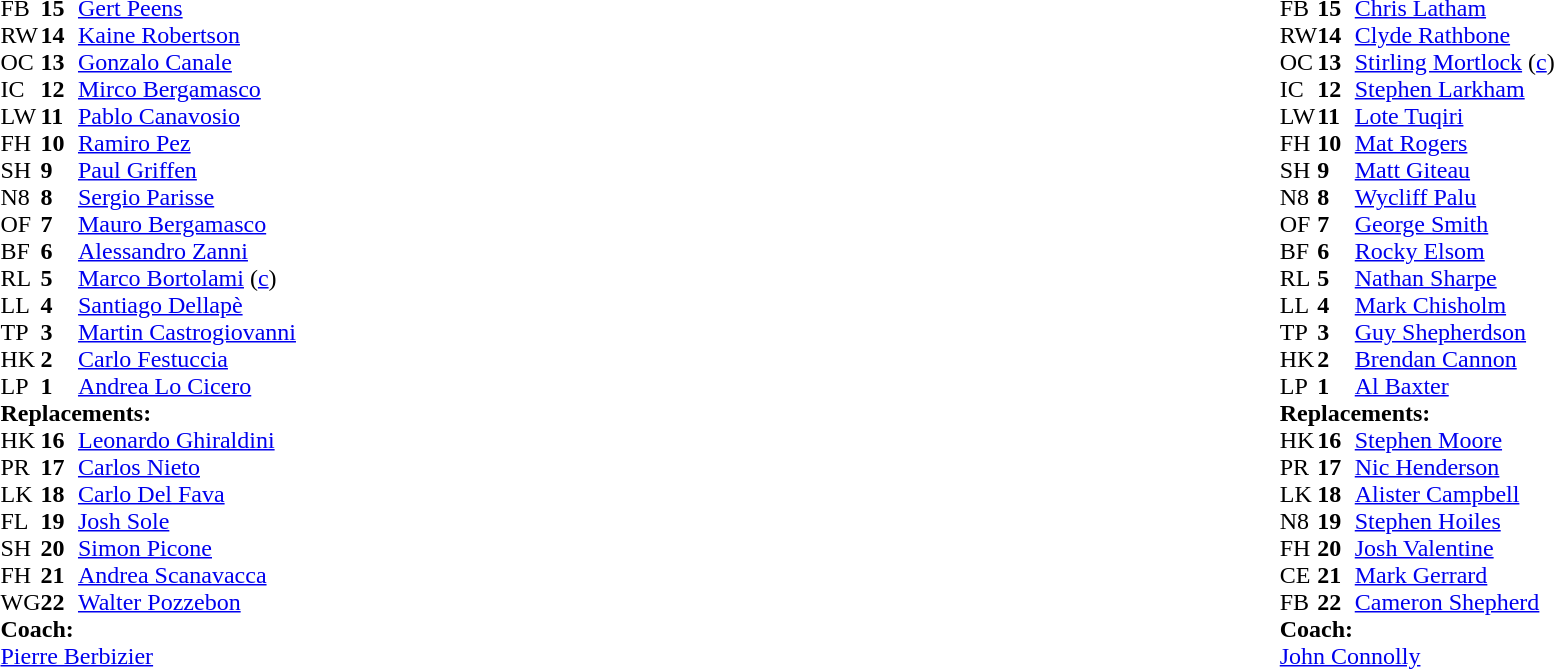<table width="100%">
<tr>
<td valign="top" width="50%"><br><table style="font-size: 100%" cellspacing="0" cellpadding="0">
<tr>
<th width="25"></th>
<th width="25"></th>
</tr>
<tr>
<td>FB</td>
<td><strong>15</strong></td>
<td><a href='#'>Gert Peens</a></td>
</tr>
<tr>
<td>RW</td>
<td><strong>14</strong></td>
<td><a href='#'>Kaine Robertson</a></td>
</tr>
<tr>
<td>OC</td>
<td><strong>13</strong></td>
<td><a href='#'>Gonzalo Canale</a></td>
</tr>
<tr>
<td>IC</td>
<td><strong>12</strong></td>
<td><a href='#'>Mirco Bergamasco</a></td>
</tr>
<tr>
<td>LW</td>
<td><strong>11</strong></td>
<td><a href='#'>Pablo Canavosio</a></td>
</tr>
<tr>
<td>FH</td>
<td><strong>10</strong></td>
<td><a href='#'>Ramiro Pez</a></td>
</tr>
<tr>
<td>SH</td>
<td><strong>9</strong></td>
<td><a href='#'>Paul Griffen</a></td>
</tr>
<tr>
<td>N8</td>
<td><strong>8</strong></td>
<td><a href='#'>Sergio Parisse</a></td>
</tr>
<tr>
<td>OF</td>
<td><strong>7</strong></td>
<td><a href='#'>Mauro Bergamasco</a></td>
</tr>
<tr>
<td>BF</td>
<td><strong>6</strong></td>
<td><a href='#'>Alessandro Zanni</a></td>
</tr>
<tr>
<td>RL</td>
<td><strong>5</strong></td>
<td><a href='#'>Marco Bortolami</a> (<a href='#'>c</a>)</td>
</tr>
<tr>
<td>LL</td>
<td><strong>4</strong></td>
<td><a href='#'>Santiago Dellapè</a></td>
</tr>
<tr>
<td>TP</td>
<td><strong>3</strong></td>
<td><a href='#'>Martin Castrogiovanni</a></td>
</tr>
<tr>
<td>HK</td>
<td><strong>2</strong></td>
<td><a href='#'>Carlo Festuccia</a></td>
</tr>
<tr>
<td>LP</td>
<td><strong>1</strong></td>
<td><a href='#'>Andrea Lo Cicero</a></td>
</tr>
<tr>
<td colspan="3"><strong>Replacements:</strong></td>
</tr>
<tr>
<td>HK</td>
<td><strong>16</strong></td>
<td><a href='#'>Leonardo Ghiraldini</a></td>
</tr>
<tr>
<td>PR</td>
<td><strong>17</strong></td>
<td><a href='#'>Carlos Nieto</a></td>
<td></td>
</tr>
<tr>
<td>LK</td>
<td><strong>18</strong></td>
<td><a href='#'>Carlo Del Fava</a></td>
</tr>
<tr>
<td>FL</td>
<td><strong>19</strong></td>
<td><a href='#'>Josh Sole</a></td>
<td></td>
</tr>
<tr>
<td>SH</td>
<td><strong>20</strong></td>
<td><a href='#'>Simon Picone</a></td>
</tr>
<tr>
<td>FH</td>
<td><strong>21</strong></td>
<td><a href='#'>Andrea Scanavacca</a></td>
</tr>
<tr>
<td>WG</td>
<td><strong>22</strong></td>
<td><a href='#'>Walter Pozzebon</a></td>
</tr>
<tr>
<td colspan="3"><strong>Coach:</strong></td>
</tr>
<tr>
<td colspan="3"> <a href='#'>Pierre Berbizier</a></td>
</tr>
</table>
</td>
<td valign="top" width="50%"><br><table style="font-size: 100%" cellspacing="0" cellpadding="0" align="center">
<tr>
<th width="25"></th>
<th width="25"></th>
</tr>
<tr>
<td>FB</td>
<td><strong>15</strong></td>
<td><a href='#'>Chris Latham</a></td>
</tr>
<tr>
<td>RW</td>
<td><strong>14</strong></td>
<td><a href='#'>Clyde Rathbone</a></td>
</tr>
<tr>
<td>OC</td>
<td><strong>13</strong></td>
<td><a href='#'>Stirling Mortlock</a> (<a href='#'>c</a>)</td>
</tr>
<tr>
<td>IC</td>
<td><strong>12</strong></td>
<td><a href='#'>Stephen Larkham</a></td>
</tr>
<tr>
<td>LW</td>
<td><strong>11</strong></td>
<td><a href='#'>Lote Tuqiri</a></td>
</tr>
<tr>
<td>FH</td>
<td><strong>10</strong></td>
<td><a href='#'>Mat Rogers</a></td>
</tr>
<tr>
<td>SH</td>
<td><strong>9</strong></td>
<td><a href='#'>Matt Giteau</a></td>
</tr>
<tr>
<td>N8</td>
<td><strong>8</strong></td>
<td><a href='#'>Wycliff Palu</a></td>
</tr>
<tr>
<td>OF</td>
<td><strong>7</strong></td>
<td><a href='#'>George Smith</a></td>
</tr>
<tr>
<td>BF</td>
<td><strong>6</strong></td>
<td><a href='#'>Rocky Elsom</a></td>
</tr>
<tr>
<td>RL</td>
<td><strong>5</strong></td>
<td><a href='#'>Nathan Sharpe</a></td>
</tr>
<tr>
<td>LL</td>
<td><strong>4</strong></td>
<td><a href='#'>Mark Chisholm</a></td>
</tr>
<tr>
<td>TP</td>
<td><strong>3</strong></td>
<td><a href='#'>Guy Shepherdson</a></td>
</tr>
<tr>
<td>HK</td>
<td><strong>2</strong></td>
<td><a href='#'>Brendan Cannon</a></td>
</tr>
<tr>
<td>LP</td>
<td><strong>1</strong></td>
<td><a href='#'>Al Baxter</a></td>
</tr>
<tr>
<td colspan="3"><strong>Replacements:</strong></td>
</tr>
<tr>
<td>HK</td>
<td><strong>16</strong></td>
<td><a href='#'>Stephen Moore</a></td>
<td></td>
</tr>
<tr>
<td>PR</td>
<td><strong>17</strong></td>
<td><a href='#'>Nic Henderson</a></td>
<td></td>
</tr>
<tr>
<td>LK</td>
<td><strong>18</strong></td>
<td><a href='#'>Alister Campbell</a></td>
<td></td>
</tr>
<tr>
<td>N8</td>
<td><strong>19</strong></td>
<td><a href='#'>Stephen Hoiles</a></td>
</tr>
<tr>
<td>FH</td>
<td><strong>20</strong></td>
<td><a href='#'>Josh Valentine</a></td>
</tr>
<tr>
<td>CE</td>
<td><strong>21</strong></td>
<td><a href='#'>Mark Gerrard</a></td>
</tr>
<tr>
<td>FB</td>
<td><strong>22</strong></td>
<td><a href='#'>Cameron Shepherd</a></td>
</tr>
<tr>
<td colspan="3"><strong>Coach:</strong></td>
</tr>
<tr>
<td colspan="3"> <a href='#'>John Connolly</a></td>
</tr>
</table>
</td>
</tr>
</table>
